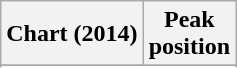<table class="wikitable sortable plainrowheaders" style="text-align:center">
<tr>
<th scope="col">Chart (2014)</th>
<th scope="col">Peak<br> position</th>
</tr>
<tr>
</tr>
<tr>
</tr>
<tr>
</tr>
<tr>
</tr>
</table>
